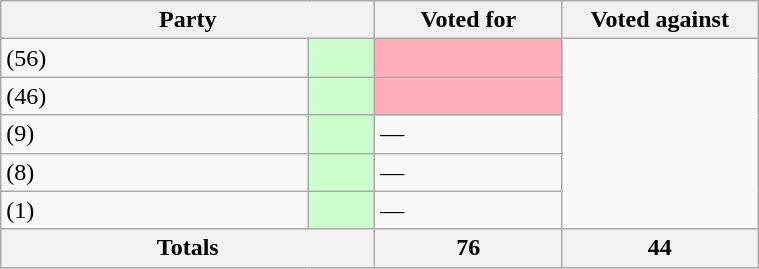<table class="wikitable" style="width:40%;">
<tr>
<th style="width:20%;" colspan="2">Party</th>
<th style="width:10%;">Voted for</th>
<th style="width:10%;">Voted against</th>
</tr>
<tr>
<td> (56)</td>
<td style="background-color:#CCFFCC;"></td>
<td style="background-color:#FFAEB9;"></td>
</tr>
<tr>
<td> (46)</td>
<td style="background-color:#CCFFCC;"></td>
<td style="background-color:#FFAEB9;"></td>
</tr>
<tr>
<td> (9)</td>
<td style="background-color:#CCFFCC;"></td>
<td>—</td>
</tr>
<tr>
<td> (8)</td>
<td style="background-color:#CCFFCC;"></td>
<td>—</td>
</tr>
<tr>
<td> (1)</td>
<td style="background-color:#CCFFCC;"></td>
<td>—</td>
</tr>
<tr>
<th colspan=2>Totals</th>
<th>76</th>
<th>44</th>
</tr>
</table>
